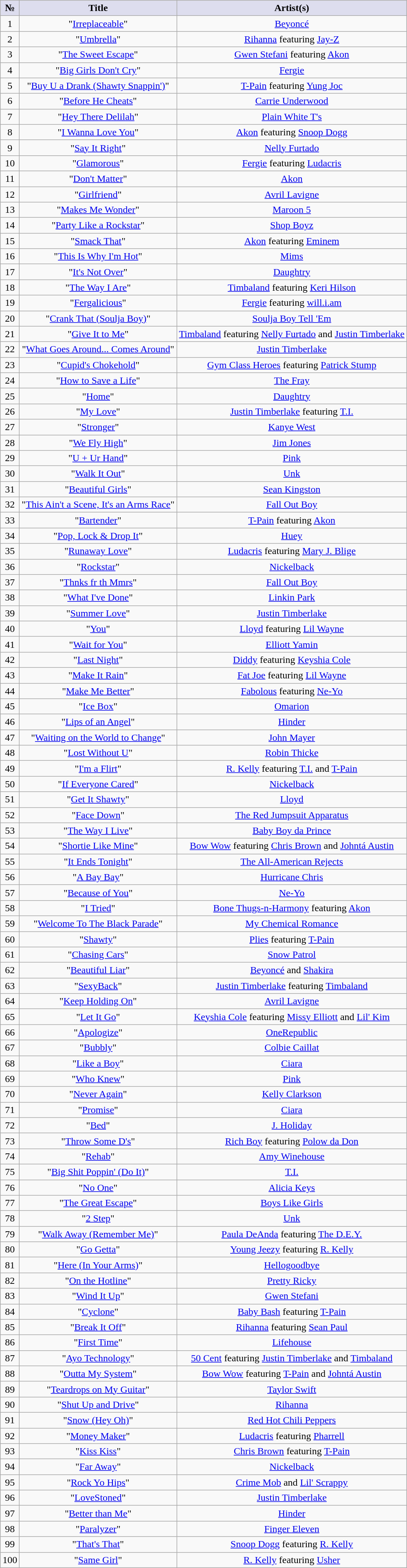<table class="wikitable sortable" style="text-align: center">
<tr>
<th scope="col" style="background:#dde;">№</th>
<th scope="col" style="background:#dde;">Title</th>
<th scope="col" style="background:#dde;">Artist(s)</th>
</tr>
<tr>
<td>1</td>
<td>"<a href='#'>Irreplaceable</a>"</td>
<td><a href='#'>Beyoncé</a></td>
</tr>
<tr>
<td>2</td>
<td>"<a href='#'>Umbrella</a>"</td>
<td><a href='#'>Rihanna</a> featuring <a href='#'>Jay-Z</a></td>
</tr>
<tr>
<td>3</td>
<td>"<a href='#'>The Sweet Escape</a>"</td>
<td><a href='#'>Gwen Stefani</a> featuring <a href='#'>Akon</a></td>
</tr>
<tr>
<td>4</td>
<td>"<a href='#'>Big Girls Don't Cry</a>"</td>
<td><a href='#'>Fergie</a></td>
</tr>
<tr>
<td>5</td>
<td>"<a href='#'>Buy U a Drank (Shawty Snappin')</a>"</td>
<td><a href='#'>T-Pain</a> featuring <a href='#'>Yung Joc</a></td>
</tr>
<tr>
<td>6</td>
<td>"<a href='#'>Before He Cheats</a>"</td>
<td><a href='#'>Carrie Underwood</a></td>
</tr>
<tr>
<td>7</td>
<td>"<a href='#'>Hey There Delilah</a>"</td>
<td><a href='#'>Plain White T's</a></td>
</tr>
<tr>
<td>8</td>
<td>"<a href='#'>I Wanna Love You</a>"</td>
<td><a href='#'>Akon</a> featuring <a href='#'>Snoop Dogg</a></td>
</tr>
<tr>
<td>9</td>
<td>"<a href='#'>Say It Right</a>"</td>
<td><a href='#'>Nelly Furtado</a></td>
</tr>
<tr>
<td>10</td>
<td>"<a href='#'>Glamorous</a>"</td>
<td><a href='#'>Fergie</a> featuring <a href='#'>Ludacris</a></td>
</tr>
<tr>
<td>11</td>
<td>"<a href='#'>Don't Matter</a>"</td>
<td><a href='#'>Akon</a></td>
</tr>
<tr>
<td>12</td>
<td>"<a href='#'>Girlfriend</a>"</td>
<td><a href='#'>Avril Lavigne</a></td>
</tr>
<tr>
<td>13</td>
<td>"<a href='#'>Makes Me Wonder</a>"</td>
<td><a href='#'>Maroon 5</a></td>
</tr>
<tr>
<td>14</td>
<td>"<a href='#'>Party Like a Rockstar</a>"</td>
<td><a href='#'>Shop Boyz</a></td>
</tr>
<tr>
<td>15</td>
<td>"<a href='#'>Smack That</a>"</td>
<td><a href='#'>Akon</a> featuring <a href='#'>Eminem</a></td>
</tr>
<tr>
<td>16</td>
<td>"<a href='#'>This Is Why I'm Hot</a>"</td>
<td><a href='#'>Mims</a></td>
</tr>
<tr>
<td>17</td>
<td>"<a href='#'>It's Not Over</a>"</td>
<td><a href='#'>Daughtry</a></td>
</tr>
<tr>
<td>18</td>
<td>"<a href='#'>The Way I Are</a>"</td>
<td><a href='#'>Timbaland</a> featuring <a href='#'>Keri Hilson</a></td>
</tr>
<tr>
<td>19</td>
<td>"<a href='#'>Fergalicious</a>"</td>
<td><a href='#'>Fergie</a> featuring <a href='#'>will.i.am</a></td>
</tr>
<tr>
<td>20</td>
<td>"<a href='#'>Crank That (Soulja Boy)</a>"</td>
<td><a href='#'>Soulja Boy Tell 'Em</a></td>
</tr>
<tr>
<td>21</td>
<td>"<a href='#'>Give It to Me</a>"</td>
<td><a href='#'>Timbaland</a> featuring <a href='#'>Nelly Furtado</a> and <a href='#'>Justin Timberlake</a></td>
</tr>
<tr>
<td>22</td>
<td>"<a href='#'>What Goes Around... Comes Around</a>"</td>
<td><a href='#'>Justin Timberlake</a></td>
</tr>
<tr>
<td>23</td>
<td>"<a href='#'>Cupid's Chokehold</a>"</td>
<td><a href='#'>Gym Class Heroes</a> featuring <a href='#'>Patrick Stump</a></td>
</tr>
<tr>
<td>24</td>
<td>"<a href='#'>How to Save a Life</a>"</td>
<td><a href='#'>The Fray</a></td>
</tr>
<tr>
<td>25</td>
<td>"<a href='#'>Home</a>"</td>
<td><a href='#'>Daughtry</a></td>
</tr>
<tr>
<td>26</td>
<td>"<a href='#'>My Love</a>"</td>
<td><a href='#'>Justin Timberlake</a> featuring <a href='#'>T.I.</a></td>
</tr>
<tr>
<td>27</td>
<td>"<a href='#'>Stronger</a>"</td>
<td><a href='#'>Kanye West</a></td>
</tr>
<tr>
<td>28</td>
<td>"<a href='#'>We Fly High</a>"</td>
<td><a href='#'>Jim Jones</a></td>
</tr>
<tr>
<td>29</td>
<td>"<a href='#'>U + Ur Hand</a>"</td>
<td><a href='#'>Pink</a></td>
</tr>
<tr>
<td>30</td>
<td>"<a href='#'>Walk It Out</a>"</td>
<td><a href='#'>Unk</a></td>
</tr>
<tr>
<td>31</td>
<td>"<a href='#'>Beautiful Girls</a>"</td>
<td><a href='#'>Sean Kingston</a></td>
</tr>
<tr>
<td>32</td>
<td>"<a href='#'>This Ain't a Scene, It's an Arms Race</a>"</td>
<td><a href='#'>Fall Out Boy</a></td>
</tr>
<tr>
<td>33</td>
<td>"<a href='#'>Bartender</a>"</td>
<td><a href='#'>T-Pain</a> featuring <a href='#'>Akon</a></td>
</tr>
<tr>
<td>34</td>
<td>"<a href='#'>Pop, Lock & Drop It</a>"</td>
<td><a href='#'>Huey</a></td>
</tr>
<tr>
<td>35</td>
<td>"<a href='#'>Runaway Love</a>"</td>
<td><a href='#'>Ludacris</a> featuring <a href='#'>Mary J. Blige</a></td>
</tr>
<tr>
<td>36</td>
<td>"<a href='#'>Rockstar</a>"</td>
<td><a href='#'>Nickelback</a></td>
</tr>
<tr>
<td>37</td>
<td>"<a href='#'>Thnks fr th Mmrs</a>"</td>
<td><a href='#'>Fall Out Boy</a></td>
</tr>
<tr>
<td>38</td>
<td>"<a href='#'>What I've Done</a>"</td>
<td><a href='#'>Linkin Park</a></td>
</tr>
<tr>
<td>39</td>
<td>"<a href='#'>Summer Love</a>"</td>
<td><a href='#'>Justin Timberlake</a></td>
</tr>
<tr>
<td>40</td>
<td>"<a href='#'>You</a>"</td>
<td><a href='#'>Lloyd</a> featuring <a href='#'>Lil Wayne</a></td>
</tr>
<tr>
<td>41</td>
<td>"<a href='#'>Wait for You</a>"</td>
<td><a href='#'>Elliott Yamin</a></td>
</tr>
<tr>
<td>42</td>
<td>"<a href='#'>Last Night</a>"</td>
<td><a href='#'>Diddy</a> featuring <a href='#'>Keyshia Cole</a></td>
</tr>
<tr>
<td>43</td>
<td>"<a href='#'>Make It Rain</a>"</td>
<td><a href='#'>Fat Joe</a> featuring <a href='#'>Lil Wayne</a></td>
</tr>
<tr>
<td>44</td>
<td>"<a href='#'>Make Me Better</a>"</td>
<td><a href='#'>Fabolous</a> featuring <a href='#'>Ne-Yo</a></td>
</tr>
<tr>
<td>45</td>
<td>"<a href='#'>Ice Box</a>"</td>
<td><a href='#'>Omarion</a></td>
</tr>
<tr>
<td>46</td>
<td>"<a href='#'>Lips of an Angel</a>"</td>
<td><a href='#'>Hinder</a></td>
</tr>
<tr>
<td>47</td>
<td>"<a href='#'>Waiting on the World to Change</a>"</td>
<td><a href='#'>John Mayer</a></td>
</tr>
<tr>
<td>48</td>
<td>"<a href='#'>Lost Without U</a>"</td>
<td><a href='#'>Robin Thicke</a></td>
</tr>
<tr>
<td>49</td>
<td>"<a href='#'>I'm a Flirt</a>"</td>
<td><a href='#'>R. Kelly</a> featuring <a href='#'>T.I.</a> and <a href='#'>T-Pain</a></td>
</tr>
<tr>
<td>50</td>
<td>"<a href='#'>If Everyone Cared</a>"</td>
<td><a href='#'>Nickelback</a></td>
</tr>
<tr>
<td>51</td>
<td>"<a href='#'>Get It Shawty</a>"</td>
<td><a href='#'>Lloyd</a></td>
</tr>
<tr>
<td>52</td>
<td>"<a href='#'>Face Down</a>"</td>
<td><a href='#'>The Red Jumpsuit Apparatus</a></td>
</tr>
<tr>
<td>53</td>
<td>"<a href='#'>The Way I Live</a>"</td>
<td><a href='#'>Baby Boy da Prince</a></td>
</tr>
<tr>
<td>54</td>
<td>"<a href='#'>Shortie Like Mine</a>"</td>
<td><a href='#'>Bow Wow</a> featuring <a href='#'>Chris Brown</a> and <a href='#'>Johntá Austin</a></td>
</tr>
<tr>
<td>55</td>
<td>"<a href='#'>It Ends Tonight</a>"</td>
<td><a href='#'>The All-American Rejects</a></td>
</tr>
<tr>
<td>56</td>
<td>"<a href='#'>A Bay Bay</a>"</td>
<td><a href='#'>Hurricane Chris</a></td>
</tr>
<tr>
<td>57</td>
<td>"<a href='#'>Because of You</a>"</td>
<td><a href='#'>Ne-Yo</a></td>
</tr>
<tr>
<td>58</td>
<td>"<a href='#'>I Tried</a>"</td>
<td><a href='#'>Bone Thugs-n-Harmony</a> featuring <a href='#'>Akon</a></td>
</tr>
<tr>
<td>59</td>
<td>"<a href='#'>Welcome To The Black Parade</a>"</td>
<td><a href='#'>My Chemical Romance</a></td>
</tr>
<tr>
<td>60</td>
<td>"<a href='#'>Shawty</a>"</td>
<td><a href='#'>Plies</a> featuring <a href='#'>T-Pain</a></td>
</tr>
<tr>
<td>61</td>
<td>"<a href='#'>Chasing Cars</a>"</td>
<td><a href='#'>Snow Patrol</a></td>
</tr>
<tr>
<td>62</td>
<td>"<a href='#'>Beautiful Liar</a>"</td>
<td><a href='#'>Beyoncé</a> and <a href='#'>Shakira</a></td>
</tr>
<tr>
<td>63</td>
<td>"<a href='#'>SexyBack</a>"</td>
<td><a href='#'>Justin Timberlake</a> featuring <a href='#'>Timbaland</a></td>
</tr>
<tr>
<td>64</td>
<td>"<a href='#'>Keep Holding On</a>"</td>
<td><a href='#'>Avril Lavigne</a></td>
</tr>
<tr>
<td>65</td>
<td>"<a href='#'>Let It Go</a>"</td>
<td><a href='#'>Keyshia Cole</a> featuring <a href='#'>Missy Elliott</a> and <a href='#'>Lil' Kim</a></td>
</tr>
<tr>
<td>66</td>
<td>"<a href='#'>Apologize</a>"</td>
<td><a href='#'>OneRepublic</a></td>
</tr>
<tr>
<td>67</td>
<td>"<a href='#'>Bubbly</a>"</td>
<td><a href='#'>Colbie Caillat</a></td>
</tr>
<tr>
<td>68</td>
<td>"<a href='#'>Like a Boy</a>"</td>
<td><a href='#'>Ciara</a></td>
</tr>
<tr>
<td>69</td>
<td>"<a href='#'>Who Knew</a>"</td>
<td><a href='#'>Pink</a></td>
</tr>
<tr>
<td>70</td>
<td>"<a href='#'>Never Again</a>"</td>
<td><a href='#'>Kelly Clarkson</a></td>
</tr>
<tr>
<td>71</td>
<td>"<a href='#'>Promise</a>"</td>
<td><a href='#'>Ciara</a></td>
</tr>
<tr>
<td>72</td>
<td>"<a href='#'>Bed</a>"</td>
<td><a href='#'>J. Holiday</a></td>
</tr>
<tr>
<td>73</td>
<td>"<a href='#'>Throw Some D's</a>"</td>
<td><a href='#'>Rich Boy</a> featuring <a href='#'>Polow da Don</a></td>
</tr>
<tr>
<td>74</td>
<td>"<a href='#'>Rehab</a>"</td>
<td><a href='#'>Amy Winehouse</a></td>
</tr>
<tr>
<td>75</td>
<td>"<a href='#'>Big Shit Poppin' (Do It)</a>"</td>
<td><a href='#'>T.I.</a></td>
</tr>
<tr>
<td>76</td>
<td>"<a href='#'>No One</a>"</td>
<td><a href='#'>Alicia Keys</a></td>
</tr>
<tr>
<td>77</td>
<td>"<a href='#'>The Great Escape</a>"</td>
<td><a href='#'>Boys Like Girls</a></td>
</tr>
<tr>
<td>78</td>
<td>"<a href='#'>2 Step</a>"</td>
<td><a href='#'>Unk</a></td>
</tr>
<tr>
<td>79</td>
<td>"<a href='#'>Walk Away (Remember Me)</a>"</td>
<td><a href='#'>Paula DeAnda</a> featuring <a href='#'>The D.E.Y.</a></td>
</tr>
<tr>
<td>80</td>
<td>"<a href='#'>Go Getta</a>"</td>
<td><a href='#'>Young Jeezy</a> featuring <a href='#'>R. Kelly</a></td>
</tr>
<tr>
<td>81</td>
<td>"<a href='#'>Here (In Your Arms)</a>"</td>
<td><a href='#'>Hellogoodbye</a></td>
</tr>
<tr>
<td>82</td>
<td>"<a href='#'>On the Hotline</a>"</td>
<td><a href='#'>Pretty Ricky</a></td>
</tr>
<tr>
<td>83</td>
<td>"<a href='#'>Wind It Up</a>"</td>
<td><a href='#'>Gwen Stefani</a></td>
</tr>
<tr>
<td>84</td>
<td>"<a href='#'>Cyclone</a>"</td>
<td><a href='#'>Baby Bash</a> featuring <a href='#'>T-Pain</a></td>
</tr>
<tr>
<td>85</td>
<td>"<a href='#'>Break It Off</a>"</td>
<td><a href='#'>Rihanna</a> featuring <a href='#'>Sean Paul</a></td>
</tr>
<tr>
<td>86</td>
<td>"<a href='#'>First Time</a>"</td>
<td><a href='#'>Lifehouse</a></td>
</tr>
<tr>
<td>87</td>
<td>"<a href='#'>Ayo Technology</a>"</td>
<td><a href='#'>50 Cent</a> featuring <a href='#'>Justin Timberlake</a> and <a href='#'>Timbaland</a></td>
</tr>
<tr>
<td>88</td>
<td>"<a href='#'>Outta My System</a>"</td>
<td><a href='#'>Bow Wow</a> featuring <a href='#'>T-Pain</a> and <a href='#'>Johntá Austin</a></td>
</tr>
<tr>
<td>89</td>
<td>"<a href='#'>Teardrops on My Guitar</a>"</td>
<td><a href='#'>Taylor Swift</a></td>
</tr>
<tr>
<td>90</td>
<td>"<a href='#'>Shut Up and Drive</a>"</td>
<td><a href='#'>Rihanna</a></td>
</tr>
<tr>
<td>91</td>
<td>"<a href='#'>Snow (Hey Oh)</a>"</td>
<td><a href='#'>Red Hot Chili Peppers</a></td>
</tr>
<tr>
<td>92</td>
<td>"<a href='#'>Money Maker</a>"</td>
<td><a href='#'>Ludacris</a> featuring <a href='#'>Pharrell</a></td>
</tr>
<tr>
<td>93</td>
<td>"<a href='#'>Kiss Kiss</a>"</td>
<td><a href='#'>Chris Brown</a> featuring <a href='#'>T-Pain</a></td>
</tr>
<tr>
<td>94</td>
<td>"<a href='#'>Far Away</a>"</td>
<td><a href='#'>Nickelback</a></td>
</tr>
<tr>
<td>95</td>
<td>"<a href='#'>Rock Yo Hips</a>"</td>
<td><a href='#'>Crime Mob</a> and <a href='#'>Lil' Scrappy</a></td>
</tr>
<tr>
<td>96</td>
<td>"<a href='#'>LoveStoned</a>"</td>
<td><a href='#'>Justin Timberlake</a></td>
</tr>
<tr>
<td>97</td>
<td>"<a href='#'>Better than Me</a>"</td>
<td><a href='#'>Hinder</a></td>
</tr>
<tr>
<td>98</td>
<td>"<a href='#'>Paralyzer</a>"</td>
<td><a href='#'>Finger Eleven</a></td>
</tr>
<tr>
<td>99</td>
<td>"<a href='#'>That's That</a>"</td>
<td><a href='#'>Snoop Dogg</a> featuring <a href='#'>R. Kelly</a></td>
</tr>
<tr>
<td>100</td>
<td>"<a href='#'>Same Girl</a>"</td>
<td><a href='#'>R. Kelly</a> featuring <a href='#'>Usher</a></td>
</tr>
</table>
